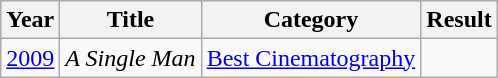<table class="wikitable">
<tr>
<th>Year</th>
<th>Title</th>
<th>Category</th>
<th>Result</th>
</tr>
<tr>
<td><a href='#'>2009</a></td>
<td><em>A Single Man</em></td>
<td><a href='#'>Best Cinematography</a></td>
<td></td>
</tr>
</table>
